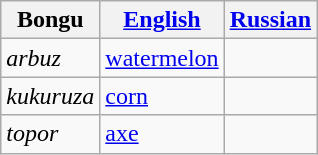<table class="wikitable sortable">
<tr>
<th>Bongu</th>
<th><a href='#'>English</a></th>
<th><a href='#'>Russian</a></th>
</tr>
<tr>
<td><em>arbuz</em></td>
<td><a href='#'>watermelon</a></td>
<td></td>
</tr>
<tr>
<td><em>kukuruza</em></td>
<td><a href='#'>corn</a></td>
<td></td>
</tr>
<tr>
<td><em>topor</em></td>
<td><a href='#'>axe</a></td>
<td></td>
</tr>
</table>
